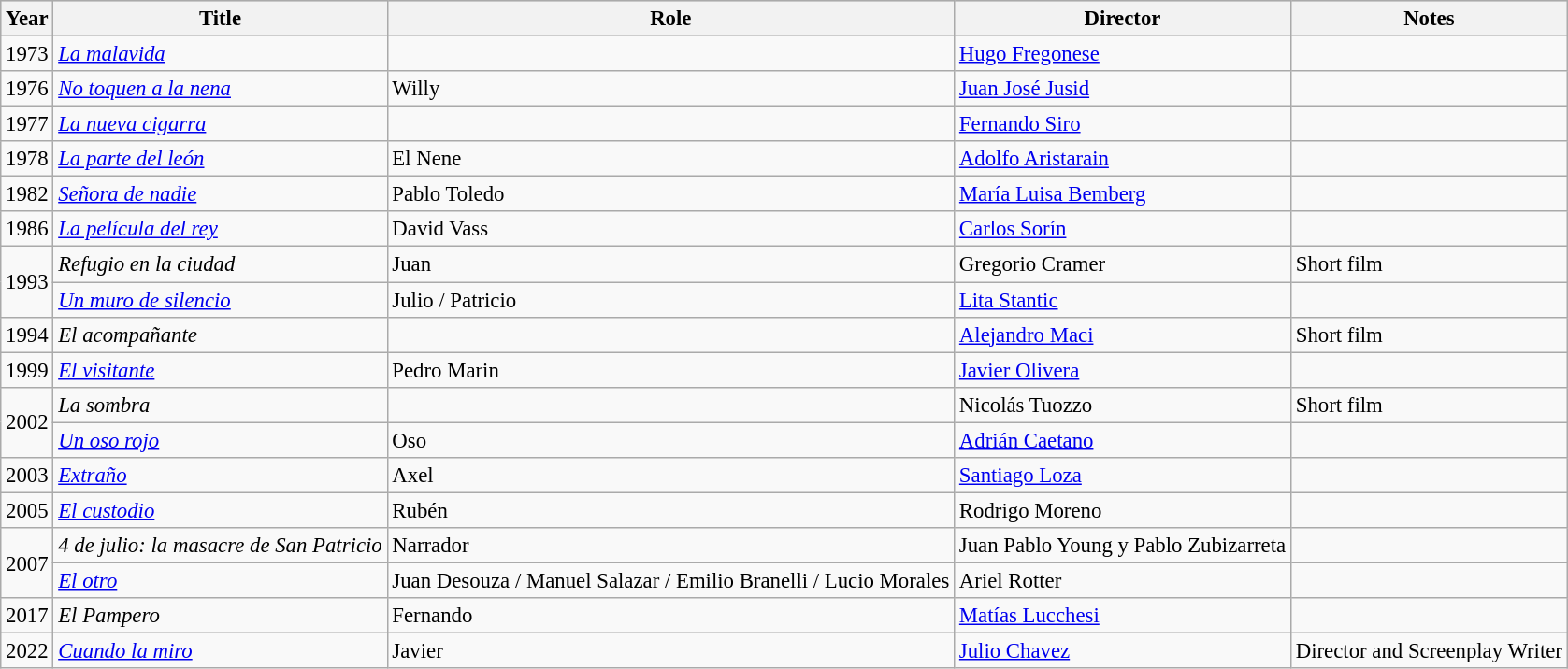<table class="wikitable" style="font-size: 95%;">
<tr bgcolor="#CCCCCC" align="center">
<th>Year</th>
<th>Title</th>
<th>Role</th>
<th>Director</th>
<th>Notes</th>
</tr>
<tr>
<td>1973</td>
<td><em><a href='#'>La malavida</a></em></td>
<td></td>
<td><a href='#'>Hugo Fregonese</a></td>
<td></td>
</tr>
<tr>
<td>1976</td>
<td><em><a href='#'>No toquen a la nena</a></em></td>
<td>Willy</td>
<td><a href='#'>Juan José Jusid</a></td>
<td></td>
</tr>
<tr>
<td>1977</td>
<td><em><a href='#'>La nueva cigarra</a></em></td>
<td></td>
<td><a href='#'>Fernando Siro</a></td>
<td></td>
</tr>
<tr>
<td>1978</td>
<td><em><a href='#'>La parte del león</a></em></td>
<td>El Nene</td>
<td><a href='#'>Adolfo Aristarain</a></td>
<td></td>
</tr>
<tr>
<td>1982</td>
<td><em><a href='#'>Señora de nadie</a></em></td>
<td>Pablo Toledo</td>
<td><a href='#'>María Luisa Bemberg</a></td>
<td></td>
</tr>
<tr>
<td>1986</td>
<td><em><a href='#'>La película del rey</a></em></td>
<td>David Vass</td>
<td><a href='#'>Carlos Sorín</a></td>
<td></td>
</tr>
<tr>
<td rowspan=2>1993</td>
<td><em>Refugio en la ciudad</em></td>
<td>Juan</td>
<td>Gregorio Cramer</td>
<td>Short film</td>
</tr>
<tr>
<td><em><a href='#'>Un muro de silencio</a></em></td>
<td>Julio / Patricio</td>
<td><a href='#'>Lita Stantic</a></td>
<td></td>
</tr>
<tr>
<td>1994</td>
<td><em>El acompañante</em></td>
<td></td>
<td><a href='#'>Alejandro Maci</a></td>
<td>Short film</td>
</tr>
<tr>
<td>1999</td>
<td><em><a href='#'>El visitante</a></em></td>
<td>Pedro Marin</td>
<td><a href='#'>Javier Olivera</a></td>
<td></td>
</tr>
<tr>
<td rowspan=2>2002</td>
<td><em>La sombra</em></td>
<td></td>
<td>Nicolás Tuozzo</td>
<td>Short film</td>
</tr>
<tr>
<td><em><a href='#'>Un oso rojo</a></em></td>
<td>Oso</td>
<td><a href='#'>Adrián Caetano</a></td>
<td></td>
</tr>
<tr>
<td>2003</td>
<td><em><a href='#'>Extraño</a></em></td>
<td>Axel</td>
<td><a href='#'>Santiago Loza</a></td>
<td></td>
</tr>
<tr>
<td>2005</td>
<td><em><a href='#'>El custodio</a></em></td>
<td>Rubén</td>
<td>Rodrigo Moreno</td>
<td></td>
</tr>
<tr>
<td rowspan=2>2007</td>
<td><em>4 de julio: la masacre de San Patricio</em></td>
<td>Narrador</td>
<td>Juan Pablo Young y Pablo Zubizarreta</td>
<td></td>
</tr>
<tr>
<td><em><a href='#'>El otro</a></em></td>
<td>Juan Desouza / Manuel Salazar / Emilio Branelli / Lucio Morales</td>
<td>Ariel Rotter</td>
<td></td>
</tr>
<tr>
<td>2017</td>
<td><em>El Pampero</em></td>
<td>Fernando</td>
<td><a href='#'>Matías Lucchesi</a></td>
<td></td>
</tr>
<tr>
<td>2022</td>
<td><em><a href='#'>Cuando la miro</a></em></td>
<td>Javier</td>
<td><a href='#'>Julio Chavez</a></td>
<td>Director and Screenplay Writer</td>
</tr>
</table>
